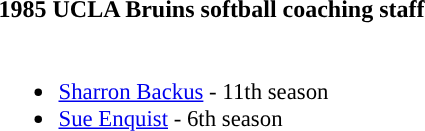<table class="toccolours">
<tr>
<th colspan=9>1985 UCLA Bruins softball coaching staff</th>
</tr>
<tr>
<td style="text-align: left; font-size: 95%;" valign="top"><br><ul><li><a href='#'>Sharron Backus</a> - 11th season</li><li><a href='#'>Sue Enquist</a> - 6th season</li></ul></td>
</tr>
</table>
